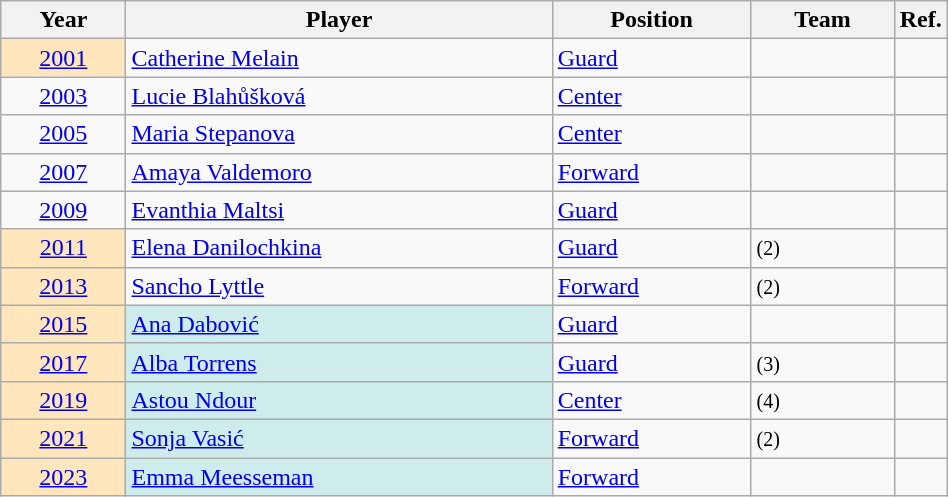<table class="wikitable plainrowheaders sortable" style="width: 50%; text-align:left" summary="Season (sortable), Player (sortable), Position (sortable), Nationality (sortable) and Team (sortable)">
<tr>
<th scope="col">Year</th>
<th scope="col">Player</th>
<th scope="col">Position</th>
<th scope="col">Team</th>
<th width=5%>Ref.</th>
</tr>
<tr>
<td scope="row" style="background-color:#FFE6BD; text-align: center"><a href='#'>2001</a></td>
<td align=left><a href='#'>Catherine Melain</a></td>
<td align=left><a href='#'>Guard</a></td>
<td align=left></td>
<td></td>
</tr>
<tr>
<td scope="row" style="text-align: center"><a href='#'>2003</a></td>
<td align=left><a href='#'>Lucie Blahůšková</a></td>
<td align=left><a href='#'>Center</a></td>
<td align=left></td>
<td></td>
</tr>
<tr>
<td scope="row" style="text-align: center"><a href='#'>2005</a></td>
<td align=left><a href='#'>Maria Stepanova</a></td>
<td align=left><a href='#'>Center</a></td>
<td align=left></td>
<td></td>
</tr>
<tr>
<td scope="row" style="text-align: center"><a href='#'>2007</a></td>
<td align=left><a href='#'>Amaya Valdemoro</a></td>
<td align=left><a href='#'>Forward</a></td>
<td align=left></td>
<td></td>
</tr>
<tr>
<td scope="row" style="text-align: center"><a href='#'>2009</a></td>
<td align=left><a href='#'>Evanthia Maltsi</a></td>
<td align=left><a href='#'>Guard</a></td>
<td align=left></td>
<td></td>
</tr>
<tr>
<td scope="row" style="background-color:#FFE6BD; text-align: center"><a href='#'>2011</a></td>
<td align=left><a href='#'>Elena Danilochkina</a></td>
<td align=left><a href='#'>Guard</a></td>
<td align=left> <small>(2)</small></td>
<td></td>
</tr>
<tr>
<td scope="row" style="background-color:#FFE6BD; text-align: center"><a href='#'>2013</a></td>
<td align=left><a href='#'>Sancho Lyttle</a></td>
<td align=left><a href='#'>Forward</a></td>
<td align=left> <small>(2)</small></td>
<td></td>
</tr>
<tr>
<td scope="row" style="background-color:#FFE6BD; text-align: center"><a href='#'>2015</a></td>
<td scope="row" style="background-color:#CFECEC"><a href='#'>Ana Dabović</a></td>
<td align=left><a href='#'>Guard</a></td>
<td align=left></td>
<td></td>
</tr>
<tr>
<td scope="row" style="background-color:#FFE6BD; text-align: center"><a href='#'>2017</a></td>
<td scope="row" style="background-color:#CFECEC"><a href='#'>Alba Torrens</a></td>
<td align=left><a href='#'>Guard</a></td>
<td align=left> <small>(3)</small></td>
<td></td>
</tr>
<tr>
<td scope="row" style="background-color:#FFE6BD; text-align: center"><a href='#'>2019</a></td>
<td scope="row" style="background-color:#CFECEC"><a href='#'>Astou Ndour</a></td>
<td align=left><a href='#'>Center</a></td>
<td align=left> <small>(4)</small></td>
<td></td>
</tr>
<tr>
<td scope="row" style="background-color:#FFE6BD; text-align: center"><a href='#'>2021</a></td>
<td scope="row" style="background-color:#CFECEC"><a href='#'>Sonja Vasić</a></td>
<td align=left><a href='#'>Forward</a></td>
<td align=left> <small>(2)</small></td>
<td></td>
</tr>
<tr>
<td scope="row" style="background-color:#FFE6BD; text-align: center"><a href='#'>2023</a></td>
<td scope="row" style="background-color:#CFECEC"><a href='#'>Emma Meesseman</a></td>
<td align=left><a href='#'>Forward</a></td>
<td align=left></td>
<td></td>
</tr>
</table>
